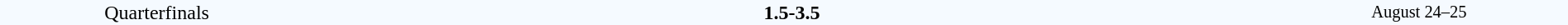<table style="width: 100%; background:#F5FAFF;" cellspacing="0">
<tr>
<td align=center rowspan=3 width=20%>Quarterfinals</td>
</tr>
<tr>
<td width=24% align=right><strong></strong></td>
<td align=center width=13%><strong>1.5-3.5</strong></td>
<td width=24%><strong></strong></td>
<td style=font-size:85% rowspan=3 align=center>August 24–25</td>
</tr>
</table>
